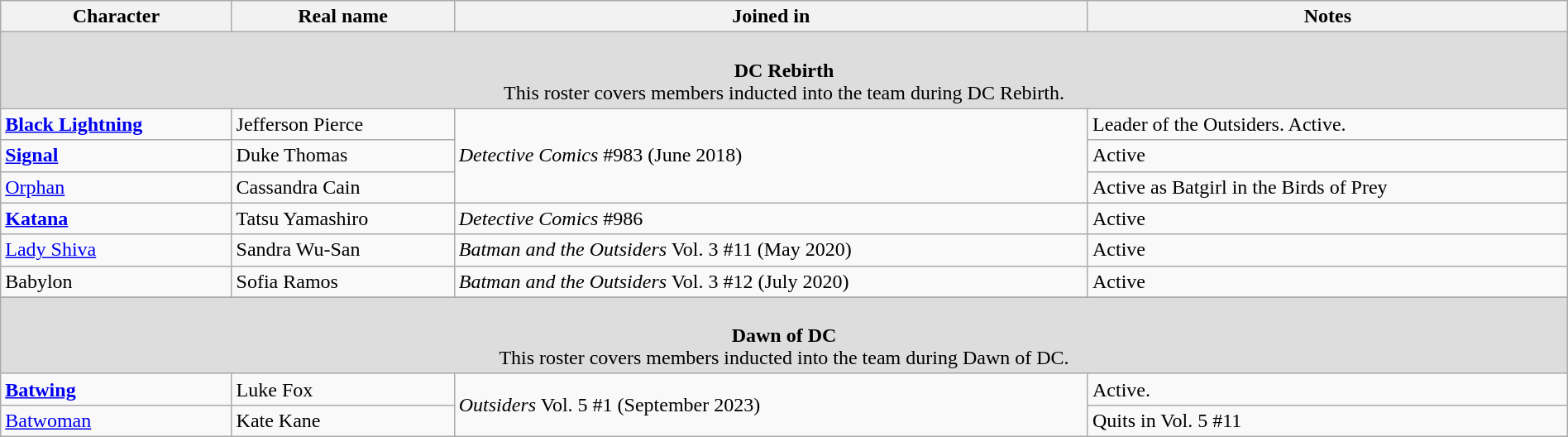<table class="wikitable" width="100%">
<tr>
<th>Character</th>
<th>Real name</th>
<th>Joined in</th>
<th>Notes</th>
</tr>
<tr bgcolor="#DDDDDD">
<td colspan="4" align="center"><br><strong>DC Rebirth</strong><br>This roster covers members inducted into the team during DC Rebirth.</td>
</tr>
<tr>
<td valign="top"><strong><a href='#'>Black Lightning</a></strong></td>
<td valign="top">Jefferson Pierce</td>
<td rowspan="3"><em>Detective Comics</em> #983 (June 2018)</td>
<td valign="top">Leader of the Outsiders. Active.</td>
</tr>
<tr>
<td valign="top"><strong><a href='#'>Signal</a></strong></td>
<td valign="top">Duke Thomas</td>
<td valign="top">Active</td>
</tr>
<tr>
<td valign="top"><a href='#'>Orphan</a></td>
<td valign="top">Cassandra Cain</td>
<td valign="top">Active as Batgirl in the Birds of Prey</td>
</tr>
<tr>
<td valign="top"><strong><a href='#'>Katana</a></strong></td>
<td valign="top">Tatsu Yamashiro</td>
<td><em>Detective Comics</em> #986</td>
<td valign="top">Active</td>
</tr>
<tr>
<td valign="top"><a href='#'>Lady Shiva</a></td>
<td valign="top">Sandra Wu-San</td>
<td><em> Batman and the Outsiders</em> Vol. 3 #11 (May 2020)</td>
<td valign="top">Active</td>
</tr>
<tr>
<td valign="top">Babylon</td>
<td valign="top">Sofia Ramos</td>
<td><em> Batman and the Outsiders</em> Vol. 3 #12 (July 2020)</td>
<td valign="top">Active</td>
</tr>
<tr>
</tr>
<tr bgcolor="#DDDDDD">
<td colspan="4" align="center"><br><strong>Dawn of DC</strong><br>This roster covers members inducted into the team during Dawn of DC.</td>
</tr>
<tr>
<td><strong><a href='#'>Batwing</a></strong></td>
<td>Luke Fox</td>
<td rowspan="2"><em>Outsiders</em> Vol. 5 #1 (September 2023)</td>
<td>Active.</td>
</tr>
<tr>
<td><a href='#'>Batwoman</a></td>
<td>Kate Kane</td>
<td>Quits in Vol. 5 #11</td>
</tr>
</table>
